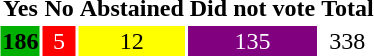<table align="center" class="standard">
<tr>
<th><strong>Yes</strong></th>
<th>No</th>
<th>Abstained</th>
<th>Did not vote</th>
<th><strong>Total</strong></th>
</tr>
<tr ---->
<td align=center bgcolor=#00B000><strong>186</strong></td>
<td align=center bgcolor=red style="color:white;">5</td>
<td align=center bgcolor=yellow>12</td>
<td align=center bgcolor=purple style="color:white;">135</td>
<td align=center>338</td>
</tr>
</table>
